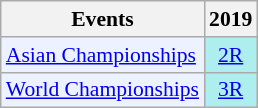<table class="wikitable" style="font-size: 90%; text-align:center">
<tr>
<th>Events</th>
<th>2019</th>
</tr>
<tr>
<td bgcolor="#ECF2FF"; align="left"><a href='#'>Asian Championships</a></td>
<td bgcolor=AFEEEE><a href='#'>2R</a></td>
</tr>
<tr>
<td bgcolor="#ECF2FF"; align="left"><a href='#'>World Championships</a></td>
<td bgcolor=AFEEEE><a href='#'>3R</a></td>
</tr>
</table>
